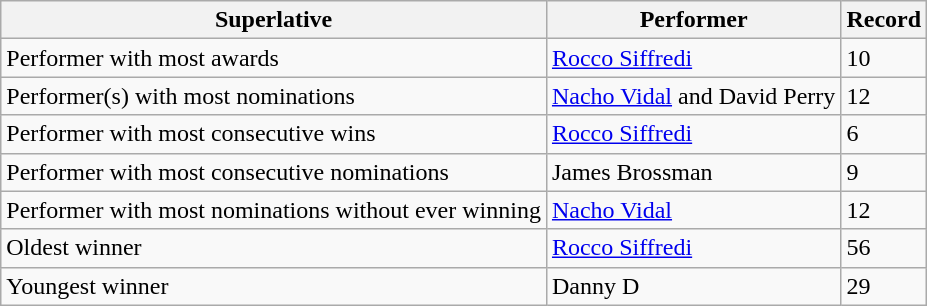<table class="wikitable">
<tr>
<th>Superlative</th>
<th>Performer</th>
<th>Record</th>
</tr>
<tr>
<td>Performer with most awards</td>
<td> <a href='#'>Rocco Siffredi</a></td>
<td>10</td>
</tr>
<tr>
<td>Performer(s) with most nominations</td>
<td> <a href='#'>Nacho Vidal</a> and  David Perry</td>
<td>12</td>
</tr>
<tr>
<td>Performer with most consecutive wins</td>
<td> <a href='#'>Rocco Siffredi</a><br></td>
<td>6</td>
</tr>
<tr>
<td>Performer with most consecutive nominations</td>
<td> James Brossman<br></td>
<td>9</td>
</tr>
<tr>
<td>Performer with most nominations without ever winning</td>
<td> <a href='#'>Nacho Vidal</a></td>
<td>12</td>
</tr>
<tr>
<td>Oldest winner</td>
<td> <a href='#'>Rocco Siffredi</a></td>
<td>56</td>
</tr>
<tr>
<td>Youngest winner</td>
<td> Danny D</td>
<td>29</td>
</tr>
</table>
